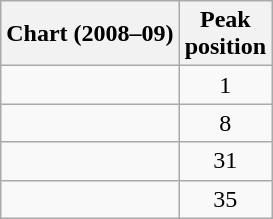<table class="wikitable">
<tr>
<th>Chart (2008–09)</th>
<th>Peak<br>position</th>
</tr>
<tr>
<td></td>
<td style="text-align:center;">1</td>
</tr>
<tr>
<td></td>
<td style="text-align:center;">8</td>
</tr>
<tr>
<td></td>
<td style="text-align:center;">31</td>
</tr>
<tr>
<td></td>
<td style="text-align:center;">35</td>
</tr>
</table>
